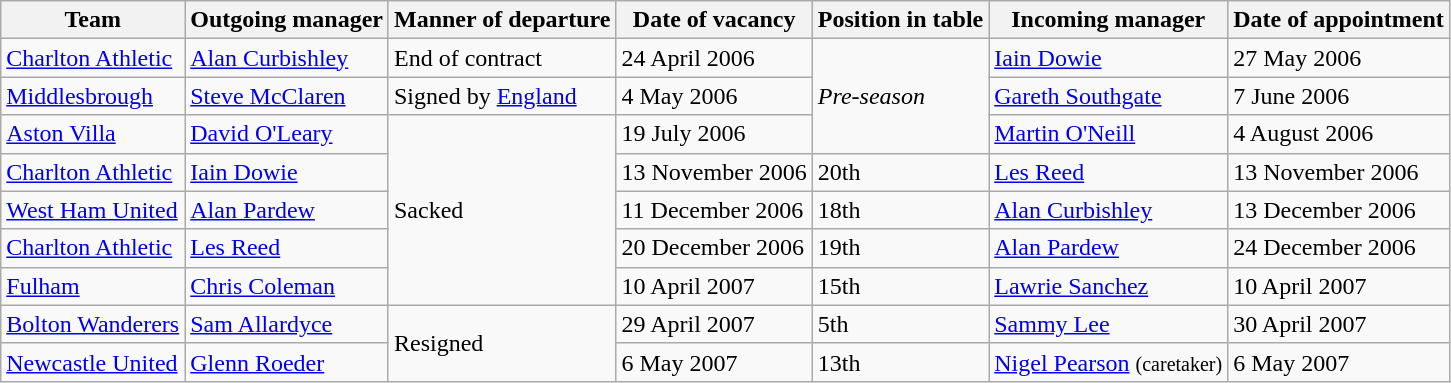<table class="wikitable">
<tr>
<th>Team</th>
<th>Outgoing manager</th>
<th>Manner of departure</th>
<th>Date of vacancy</th>
<th>Position in table</th>
<th>Incoming manager</th>
<th>Date of appointment</th>
</tr>
<tr>
<td><a href='#'>Charlton Athletic</a></td>
<td> <a href='#'>Alan Curbishley</a></td>
<td>End of contract</td>
<td>24 April 2006</td>
<td rowspan=3><em>Pre-season</em></td>
<td> <a href='#'>Iain Dowie</a></td>
<td>27 May 2006</td>
</tr>
<tr>
<td><a href='#'>Middlesbrough</a></td>
<td> <a href='#'>Steve McClaren</a></td>
<td>Signed by <a href='#'>England</a></td>
<td>4 May 2006</td>
<td> <a href='#'>Gareth Southgate</a></td>
<td>7 June 2006</td>
</tr>
<tr>
<td><a href='#'>Aston Villa</a></td>
<td> <a href='#'>David O'Leary</a></td>
<td rowspan=5>Sacked</td>
<td>19 July 2006</td>
<td> <a href='#'>Martin O'Neill</a></td>
<td>4 August 2006</td>
</tr>
<tr>
<td><a href='#'>Charlton Athletic</a></td>
<td> <a href='#'>Iain Dowie</a></td>
<td>13 November 2006</td>
<td>20th</td>
<td> <a href='#'>Les Reed</a></td>
<td>13 November 2006</td>
</tr>
<tr>
<td><a href='#'>West Ham United</a></td>
<td> <a href='#'>Alan Pardew</a></td>
<td>11 December 2006</td>
<td>18th</td>
<td> <a href='#'>Alan Curbishley</a></td>
<td>13 December 2006</td>
</tr>
<tr>
<td><a href='#'>Charlton Athletic</a></td>
<td> <a href='#'>Les Reed</a></td>
<td>20 December 2006</td>
<td>19th</td>
<td> <a href='#'>Alan Pardew</a></td>
<td>24 December 2006</td>
</tr>
<tr>
<td><a href='#'>Fulham</a></td>
<td> <a href='#'>Chris Coleman</a></td>
<td>10 April 2007</td>
<td>15th</td>
<td> <a href='#'>Lawrie Sanchez</a></td>
<td>10 April 2007</td>
</tr>
<tr>
<td><a href='#'>Bolton Wanderers</a></td>
<td> <a href='#'>Sam Allardyce</a></td>
<td rowspan=2>Resigned</td>
<td>29 April 2007</td>
<td>5th</td>
<td> <a href='#'>Sammy Lee</a></td>
<td>30 April 2007</td>
</tr>
<tr>
<td><a href='#'>Newcastle United</a></td>
<td> <a href='#'>Glenn Roeder</a></td>
<td>6 May 2007</td>
<td>13th</td>
<td> <a href='#'>Nigel Pearson</a> <small>(caretaker)</small></td>
<td>6 May 2007</td>
</tr>
</table>
